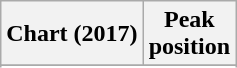<table class="wikitable plainrowheaders sortable" style="text-align:center;">
<tr>
<th scope="col">Chart (2017)</th>
<th scope="col">Peak<br>position</th>
</tr>
<tr>
</tr>
<tr>
</tr>
<tr>
</tr>
</table>
